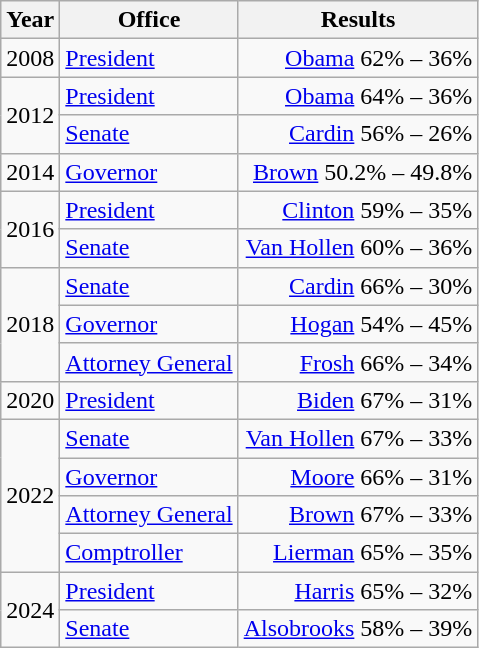<table class=wikitable>
<tr>
<th>Year</th>
<th>Office</th>
<th>Results</th>
</tr>
<tr>
<td>2008</td>
<td><a href='#'>President</a></td>
<td align="right" ><a href='#'>Obama</a> 62% – 36%</td>
</tr>
<tr>
<td rowspan=2>2012</td>
<td><a href='#'>President</a></td>
<td align="right" ><a href='#'>Obama</a> 64% – 36%</td>
</tr>
<tr>
<td><a href='#'>Senate</a></td>
<td align="right" ><a href='#'>Cardin</a> 56% – 26%</td>
</tr>
<tr>
<td>2014</td>
<td><a href='#'>Governor</a></td>
<td align="right" ><a href='#'>Brown</a> 50.2% – 49.8%</td>
</tr>
<tr>
<td rowspan=2>2016</td>
<td><a href='#'>President</a></td>
<td align="right" ><a href='#'>Clinton</a> 59% – 35%</td>
</tr>
<tr>
<td><a href='#'>Senate</a></td>
<td align="right" ><a href='#'>Van Hollen</a> 60% – 36%</td>
</tr>
<tr>
<td rowspan=3>2018</td>
<td><a href='#'>Senate</a></td>
<td align="right" ><a href='#'>Cardin</a> 66% – 30%</td>
</tr>
<tr>
<td><a href='#'>Governor</a></td>
<td align="right" ><a href='#'>Hogan</a> 54% – 45%</td>
</tr>
<tr>
<td><a href='#'>Attorney General</a></td>
<td align="right" ><a href='#'>Frosh</a> 66% – 34%</td>
</tr>
<tr>
<td>2020</td>
<td><a href='#'>President</a></td>
<td align="right" ><a href='#'>Biden</a> 67% – 31%</td>
</tr>
<tr>
<td rowspan=4>2022</td>
<td><a href='#'>Senate</a></td>
<td align="right" ><a href='#'>Van Hollen</a> 67% – 33%</td>
</tr>
<tr>
<td><a href='#'>Governor</a></td>
<td align="right" ><a href='#'>Moore</a> 66% – 31%</td>
</tr>
<tr>
<td><a href='#'>Attorney General</a></td>
<td align="right" ><a href='#'>Brown</a> 67% – 33%</td>
</tr>
<tr>
<td><a href='#'>Comptroller</a></td>
<td align="right" ><a href='#'>Lierman</a> 65% – 35%</td>
</tr>
<tr>
<td rowspan=2>2024</td>
<td><a href='#'>President</a></td>
<td align="right" ><a href='#'>Harris</a> 65% – 32%</td>
</tr>
<tr>
<td><a href='#'>Senate</a></td>
<td align="right" ><a href='#'>Alsobrooks</a> 58% – 39%</td>
</tr>
</table>
